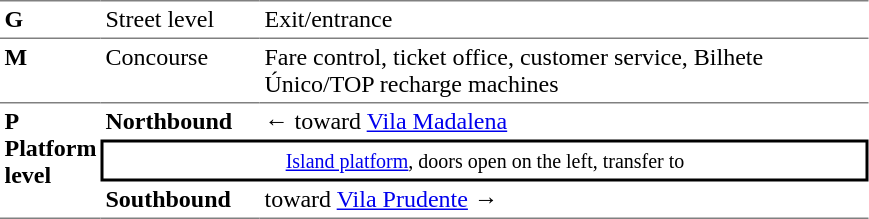<table table border=0 cellspacing=0 cellpadding=3>
<tr>
<td style="border-top:solid 1px gray;vertical-align:top;" width=50><strong>G</strong></td>
<td style="border-top:solid 1px gray;vertical-align:top;" width=100>Street level</td>
<td style="border-top:solid 1px gray;vertical-align:top;" width=400>Exit/entrance</td>
</tr>
<tr>
<td style="border-top:solid 1px gray;vertical-align:top;"><strong>M</strong></td>
<td style="border-top:solid 1px gray;vertical-align:top;">Concourse</td>
<td style="border-top:solid 1px gray;vertical-align:top;">Fare control, ticket office, customer service, Bilhete Único/TOP recharge machines</td>
</tr>
<tr>
<td style="border-top:solid 1px gray;border-bottom:solid 1px gray;vertical-align:top;" rowspan=4><strong>P<br>Platform level</strong></td>
</tr>
<tr>
<td style="border-top:solid 1px gray;"><span><strong>Northbound</strong></span></td>
<td style="border-top:solid 1px gray;">←  toward <a href='#'>Vila Madalena</a></td>
</tr>
<tr>
<td style="border-top:solid 2px black;border-right:solid 2px black;border-left:solid 2px black;border-bottom:solid 2px black;text-align:center;" colspan=5><small><a href='#'>Island platform</a>, doors open on the left, transfer to </small></td>
</tr>
<tr>
<td style="border-bottom:solid 1px gray;"><span><strong>Southbound</strong></span></td>
<td style="border-bottom:solid 1px gray;"> toward <a href='#'>Vila Prudente</a> →</td>
</tr>
</table>
